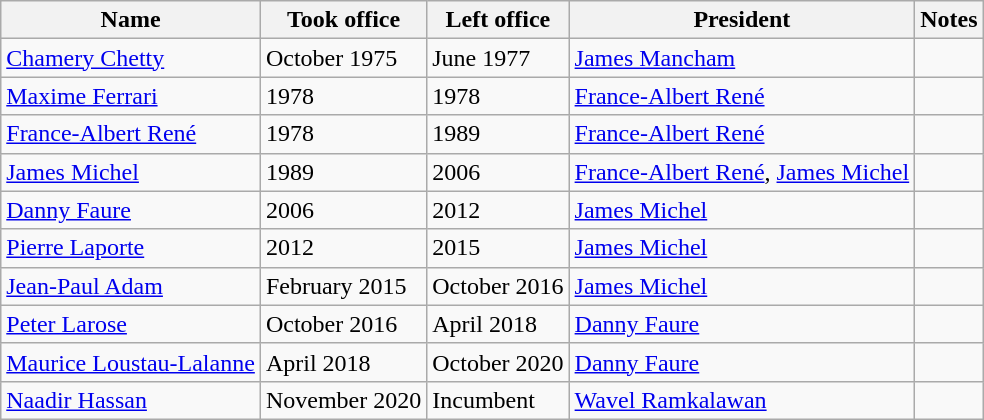<table class="wikitable">
<tr>
<th>Name</th>
<th>Took office</th>
<th>Left office</th>
<th>President</th>
<th>Notes</th>
</tr>
<tr>
<td><a href='#'>Chamery Chetty</a></td>
<td>October 1975</td>
<td>June 1977</td>
<td><a href='#'>James Mancham</a></td>
<td></td>
</tr>
<tr>
<td><a href='#'>Maxime Ferrari</a></td>
<td>1978</td>
<td>1978</td>
<td><a href='#'>France-Albert René</a></td>
<td></td>
</tr>
<tr>
<td><a href='#'>France-Albert René</a></td>
<td>1978</td>
<td>1989</td>
<td><a href='#'>France-Albert René</a></td>
<td></td>
</tr>
<tr>
<td><a href='#'>James Michel</a></td>
<td>1989</td>
<td>2006</td>
<td><a href='#'>France-Albert René</a>, <a href='#'>James Michel</a></td>
<td></td>
</tr>
<tr>
<td><a href='#'>Danny Faure</a></td>
<td>2006</td>
<td>2012</td>
<td><a href='#'>James Michel</a></td>
<td></td>
</tr>
<tr>
<td><a href='#'>Pierre Laporte</a></td>
<td>2012</td>
<td>2015</td>
<td><a href='#'>James Michel</a></td>
<td></td>
</tr>
<tr>
<td><a href='#'>Jean-Paul Adam</a></td>
<td>February 2015</td>
<td>October 2016</td>
<td><a href='#'>James Michel</a></td>
<td></td>
</tr>
<tr>
<td><a href='#'>Peter Larose</a></td>
<td>October 2016</td>
<td>April 2018</td>
<td><a href='#'>Danny Faure</a></td>
<td></td>
</tr>
<tr>
<td><a href='#'>Maurice Loustau-Lalanne</a></td>
<td>April 2018</td>
<td>October 2020</td>
<td><a href='#'>Danny Faure</a></td>
<td></td>
</tr>
<tr>
<td><a href='#'>Naadir Hassan</a></td>
<td>November 2020</td>
<td>Incumbent</td>
<td><a href='#'>Wavel Ramkalawan</a></td>
<td></td>
</tr>
</table>
